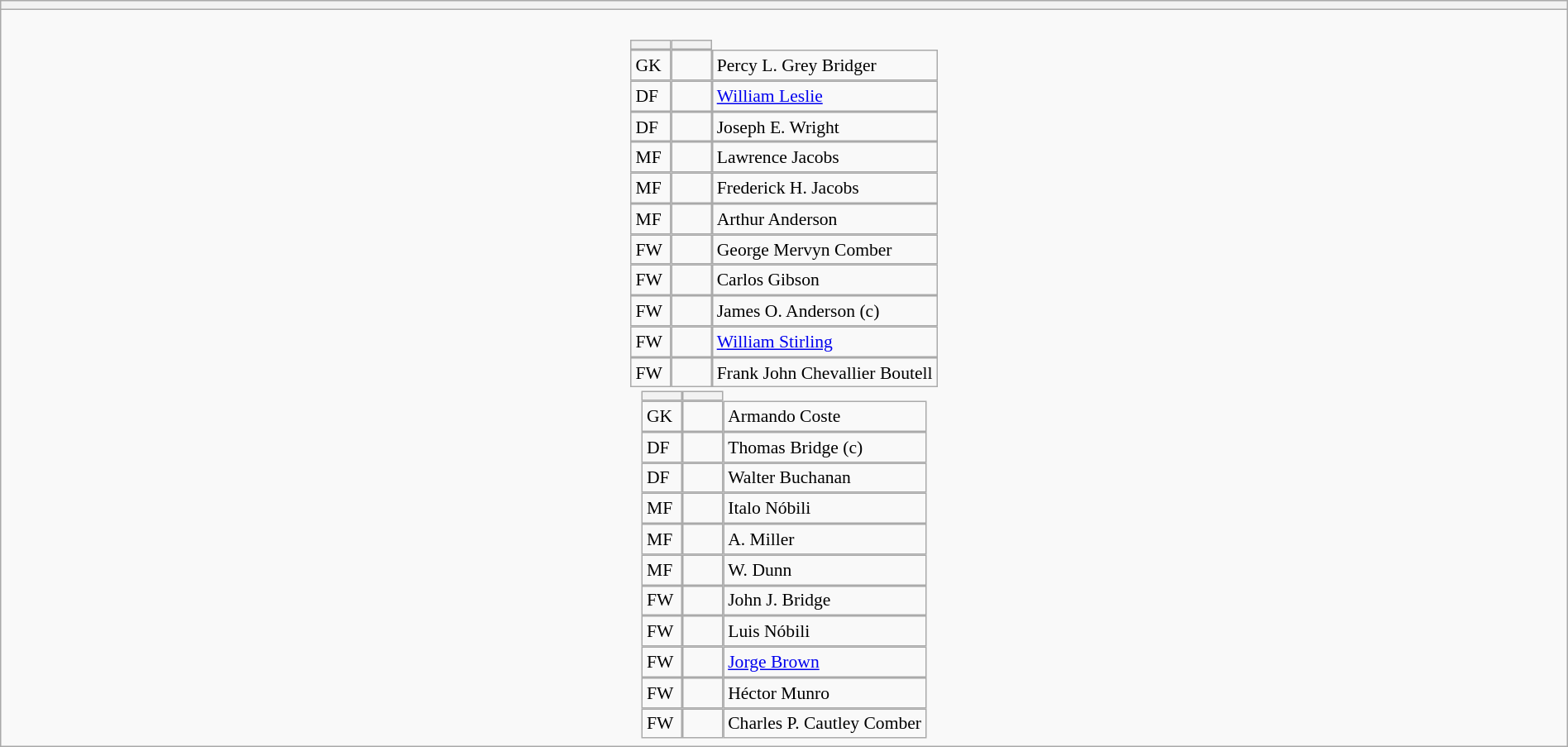<table style="width:100%" class="wikitable collapsible collapsed">
<tr>
<th></th>
</tr>
<tr>
<td><br>






<table style="font-size:90%; margin:0.2em auto;" cellspacing="0" cellpadding="0">
<tr>
<th width="25"></th>
<th width="25"></th>
</tr>
<tr>
<td>GK</td>
<td></td>
<td>Percy L. Grey Bridger</td>
</tr>
<tr>
<td>DF</td>
<td></td>
<td> <a href='#'>William Leslie</a></td>
</tr>
<tr>
<td>DF</td>
<td></td>
<td>Joseph E. Wright</td>
</tr>
<tr>
<td>MF</td>
<td></td>
<td>Lawrence Jacobs</td>
</tr>
<tr>
<td>MF</td>
<td></td>
<td>Frederick H. Jacobs</td>
</tr>
<tr>
<td>MF</td>
<td></td>
<td>Arthur Anderson</td>
</tr>
<tr>
<td>FW</td>
<td></td>
<td>George Mervyn Comber</td>
</tr>
<tr>
<td>FW</td>
<td></td>
<td>Carlos Gibson</td>
</tr>
<tr>
<td>FW</td>
<td></td>
<td>James O. Anderson (c)</td>
</tr>
<tr>
<td>FW</td>
<td></td>
<td> <a href='#'>William Stirling</a></td>
</tr>
<tr>
<td>FW</td>
<td></td>
<td>Frank John Chevallier Boutell</td>
</tr>
</table>
<table cellspacing="0" cellpadding="0" style="font-size:90%; margin:0.2em auto;">
<tr>
<th width="25"></th>
<th width="25"></th>
</tr>
<tr>
<td>GK</td>
<td></td>
<td>Armando Coste</td>
</tr>
<tr>
<td>DF</td>
<td></td>
<td>Thomas Bridge (c)</td>
</tr>
<tr>
<td>DF</td>
<td></td>
<td>Walter Buchanan</td>
</tr>
<tr>
<td>MF</td>
<td></td>
<td>Italo Nóbili</td>
</tr>
<tr>
<td>MF</td>
<td></td>
<td>A. Miller</td>
</tr>
<tr>
<td>MF</td>
<td></td>
<td>W. Dunn</td>
</tr>
<tr>
<td>FW</td>
<td></td>
<td>John J. Bridge</td>
</tr>
<tr>
<td>FW</td>
<td></td>
<td>Luis Nóbili</td>
</tr>
<tr>
<td>FW</td>
<td></td>
<td> <a href='#'>Jorge Brown</a></td>
</tr>
<tr>
<td>FW</td>
<td></td>
<td>Héctor Munro</td>
</tr>
<tr>
<td>FW</td>
<td></td>
<td>Charles P. Cautley Comber</td>
</tr>
</table>
</td>
</tr>
</table>
